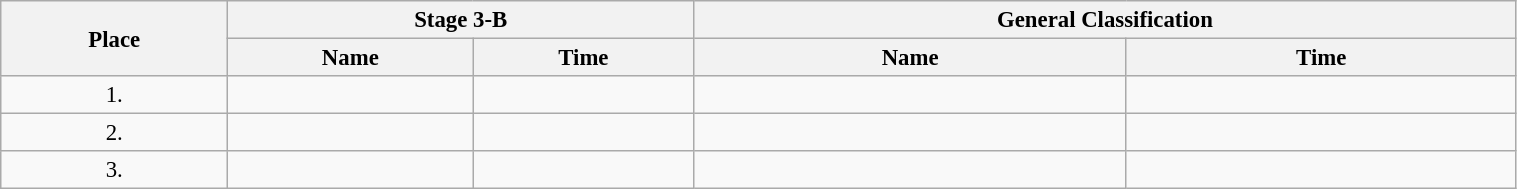<table class=wikitable style="font-size:95%" width="80%">
<tr>
<th rowspan="2">Place</th>
<th colspan="2">Stage 3-B</th>
<th colspan="2">General Classification</th>
</tr>
<tr>
<th>Name</th>
<th>Time</th>
<th>Name</th>
<th>Time</th>
</tr>
<tr>
<td align="center">1.</td>
<td></td>
<td></td>
<td></td>
<td></td>
</tr>
<tr>
<td align="center">2.</td>
<td></td>
<td></td>
<td></td>
<td></td>
</tr>
<tr>
<td align="center">3.</td>
<td></td>
<td></td>
<td></td>
<td></td>
</tr>
</table>
